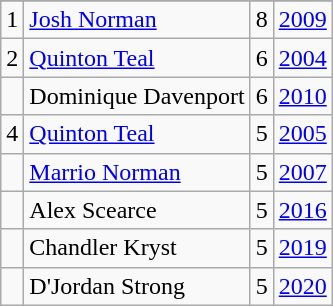<table class="wikitable">
<tr>
</tr>
<tr>
<td>1</td>
<td><a href='#'>Josh Norman</a></td>
<td>8</td>
<td><a href='#'>2009</a></td>
</tr>
<tr>
<td>2</td>
<td><a href='#'>Quinton Teal</a></td>
<td>6</td>
<td><a href='#'>2004</a></td>
</tr>
<tr>
<td></td>
<td>Dominique Davenport</td>
<td>6</td>
<td><a href='#'>2010</a></td>
</tr>
<tr>
<td>4</td>
<td><a href='#'>Quinton Teal</a></td>
<td>5</td>
<td><a href='#'>2005</a></td>
</tr>
<tr>
<td></td>
<td><a href='#'>Marrio Norman</a></td>
<td>5</td>
<td><a href='#'>2007</a></td>
</tr>
<tr>
<td></td>
<td>Alex Scearce</td>
<td>5</td>
<td><a href='#'>2016</a></td>
</tr>
<tr>
<td></td>
<td>Chandler Kryst</td>
<td>5</td>
<td><a href='#'>2019</a></td>
</tr>
<tr>
<td></td>
<td>D'Jordan Strong</td>
<td>5</td>
<td><a href='#'>2020</a></td>
</tr>
</table>
